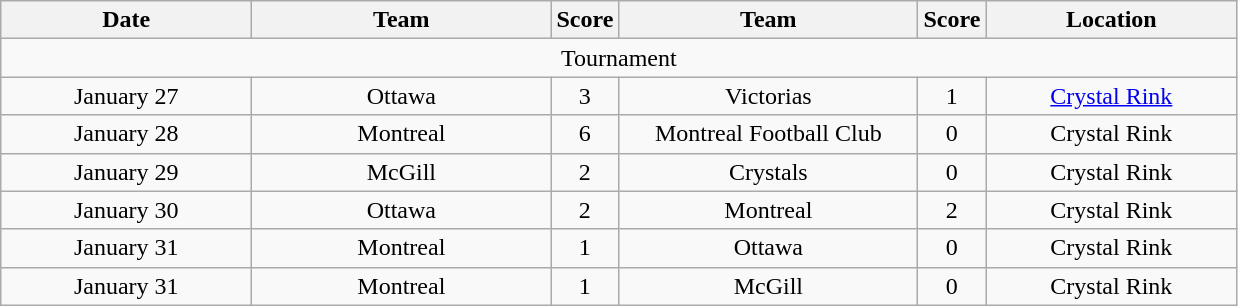<table class="wikitable">
<tr>
<th style="width:10em">Date</th>
<th style="width:12em">Team</th>
<th>Score</th>
<th style="width:12em">Team</th>
<th>Score</th>
<th style="width:10em">Location</th>
</tr>
<tr style="text-align:center;">
<td colspan="6">Tournament</td>
</tr>
<tr style="text-align:center;">
<td>January 27</td>
<td>Ottawa</td>
<td>3</td>
<td>Victorias</td>
<td>1</td>
<td><a href='#'>Crystal Rink</a></td>
</tr>
<tr style="text-align:center;">
<td>January 28</td>
<td>Montreal</td>
<td>6</td>
<td>Montreal Football Club</td>
<td>0</td>
<td>Crystal Rink</td>
</tr>
<tr style="text-align:center;">
<td>January 29</td>
<td>McGill</td>
<td>2</td>
<td>Crystals</td>
<td>0</td>
<td>Crystal Rink</td>
</tr>
<tr style="text-align:center;">
<td>January 30</td>
<td>Ottawa</td>
<td>2</td>
<td>Montreal</td>
<td>2</td>
<td>Crystal Rink</td>
</tr>
<tr style="text-align:center;">
<td>January 31</td>
<td>Montreal</td>
<td>1</td>
<td>Ottawa</td>
<td>0</td>
<td>Crystal Rink</td>
</tr>
<tr style="text-align:center;">
<td>January 31</td>
<td>Montreal</td>
<td>1</td>
<td>McGill</td>
<td>0</td>
<td>Crystal Rink</td>
</tr>
</table>
